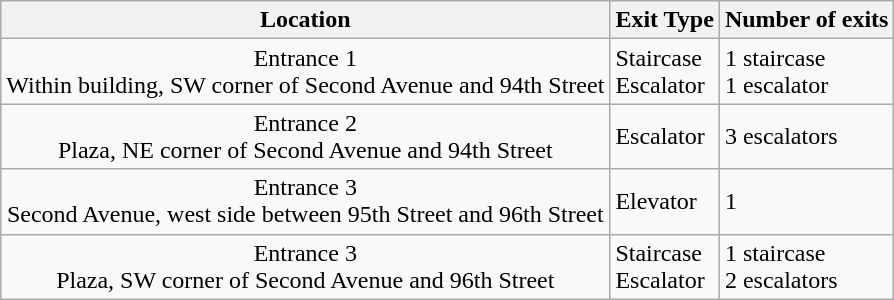<table class="wikitable">
<tr>
<th>Location</th>
<th>Exit Type</th>
<th>Number of exits</th>
</tr>
<tr>
<td align="center">Entrance 1 <br> Within building, SW corner of Second Avenue and 94th Street</td>
<td>Staircase <br> Escalator</td>
<td>1 staircase<br>1 escalator</td>
</tr>
<tr>
<td align="center">Entrance 2 <br> Plaza, NE corner of Second Avenue and 94th Street</td>
<td>Escalator</td>
<td>3 escalators</td>
</tr>
<tr>
<td align="center">Entrance 3<br> Second Avenue, west side between 95th Street and 96th Street</td>
<td>Elevator </td>
<td>1</td>
</tr>
<tr>
<td align="center">Entrance 3 <br> Plaza, SW corner of Second Avenue and 96th Street</td>
<td>Staircase <br> Escalator</td>
<td>1 staircase<br>2 escalators</td>
</tr>
</table>
